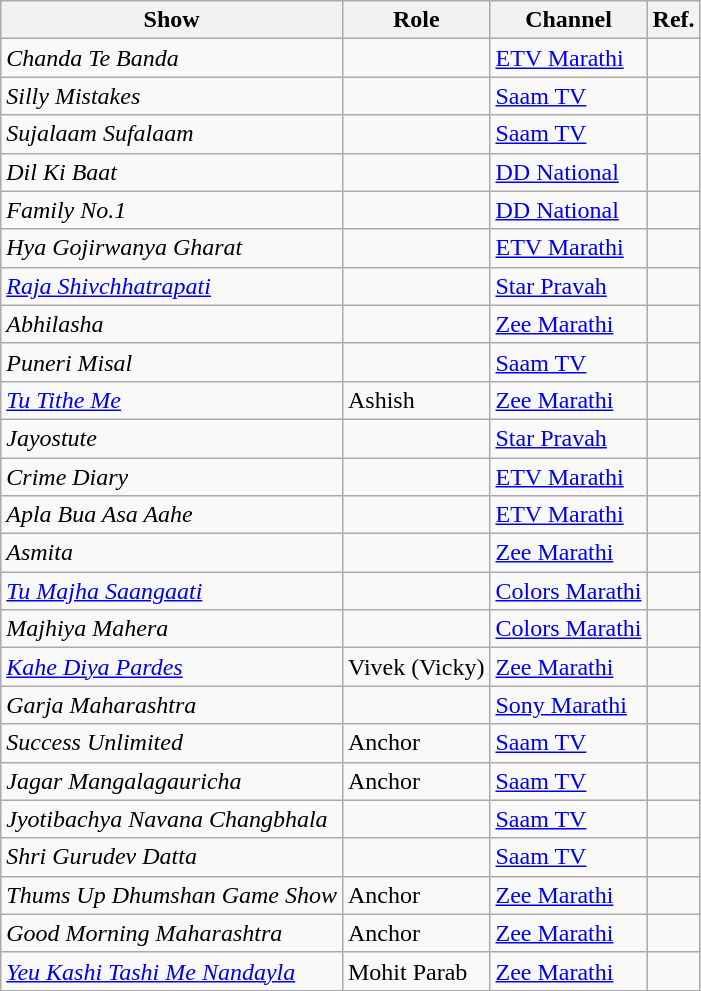<table class="wikitable">
<tr>
<th>Show</th>
<th>Role</th>
<th>Channel</th>
<th>Ref.</th>
</tr>
<tr>
<td><em>Chanda Te Banda</em></td>
<td></td>
<td><a href='#'>ETV Marathi</a></td>
<td></td>
</tr>
<tr>
<td><em>Silly Mistakes</em></td>
<td></td>
<td><a href='#'>Saam TV</a></td>
<td></td>
</tr>
<tr>
<td><em>Sujalaam Sufalaam</em></td>
<td></td>
<td><a href='#'>Saam TV</a></td>
<td></td>
</tr>
<tr>
<td><em>Dil Ki Baat</em></td>
<td></td>
<td><a href='#'>DD National</a></td>
<td></td>
</tr>
<tr>
<td><em>Family No.1</em></td>
<td></td>
<td><a href='#'>DD National</a></td>
<td></td>
</tr>
<tr>
<td><em>Hya Gojirwanya Gharat</em></td>
<td></td>
<td><a href='#'>ETV Marathi</a></td>
<td></td>
</tr>
<tr>
<td><em><a href='#'>Raja Shivchhatrapati</a></em></td>
<td></td>
<td><a href='#'>Star Pravah</a></td>
<td></td>
</tr>
<tr>
<td><em>Abhilasha</em></td>
<td></td>
<td><a href='#'>Zee Marathi</a></td>
<td></td>
</tr>
<tr>
<td><em>Puneri Misal</em></td>
<td></td>
<td><a href='#'>Saam TV</a></td>
<td></td>
</tr>
<tr>
<td><em><a href='#'>Tu Tithe Me</a></em></td>
<td>Ashish</td>
<td><a href='#'>Zee Marathi</a></td>
<td></td>
</tr>
<tr>
<td><em>Jayostute</em></td>
<td></td>
<td><a href='#'>Star Pravah</a></td>
<td></td>
</tr>
<tr>
<td><em>Crime Diary</em></td>
<td></td>
<td><a href='#'>ETV Marathi</a></td>
<td></td>
</tr>
<tr>
<td><em>Apla Bua Asa Aahe</em></td>
<td></td>
<td><a href='#'>ETV Marathi</a></td>
<td></td>
</tr>
<tr>
<td><em>Asmita</em></td>
<td></td>
<td><a href='#'>Zee Marathi</a></td>
<td></td>
</tr>
<tr>
<td><em><a href='#'>Tu Majha Saangaati</a></em></td>
<td></td>
<td><a href='#'>Colors Marathi</a></td>
<td></td>
</tr>
<tr>
<td><em>Majhiya Mahera</em></td>
<td></td>
<td><a href='#'>Colors Marathi</a></td>
<td></td>
</tr>
<tr>
<td><em><a href='#'>Kahe Diya Pardes</a></em></td>
<td>Vivek (Vicky)</td>
<td><a href='#'>Zee Marathi</a></td>
<td></td>
</tr>
<tr>
<td><em>Garja Maharashtra</em></td>
<td></td>
<td><a href='#'>Sony Marathi</a></td>
<td></td>
</tr>
<tr>
<td><em>Success Unlimited</em></td>
<td>Anchor</td>
<td><a href='#'>Saam TV</a></td>
<td></td>
</tr>
<tr>
<td><em>Jagar Mangalagauricha</em></td>
<td>Anchor</td>
<td><a href='#'>Saam TV</a></td>
<td></td>
</tr>
<tr>
<td><em>Jyotibachya Navana Changbhala</em></td>
<td></td>
<td><a href='#'>Saam TV</a></td>
<td></td>
</tr>
<tr>
<td><em>Shri Gurudev Datta</em></td>
<td></td>
<td><a href='#'>Saam TV</a></td>
<td></td>
</tr>
<tr>
<td><em>Thums Up Dhumshan Game Show</em></td>
<td>Anchor</td>
<td><a href='#'>Zee Marathi</a></td>
<td></td>
</tr>
<tr>
<td><em>Good Morning Maharashtra</em></td>
<td>Anchor</td>
<td><a href='#'>Zee Marathi</a></td>
<td></td>
</tr>
<tr>
<td><em><a href='#'>Yeu Kashi Tashi Me Nandayla</a></em></td>
<td>Mohit Parab</td>
<td><a href='#'>Zee Marathi</a></td>
<td></td>
</tr>
</table>
